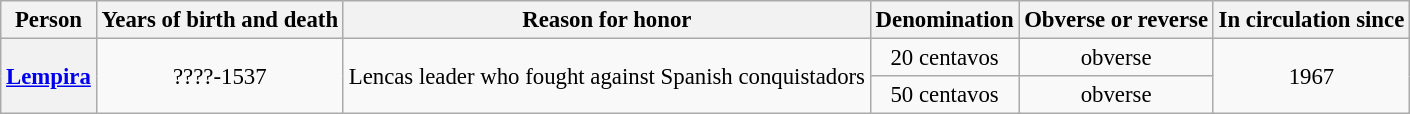<table class="wikitable" style="font-size:95%; text-align:center;">
<tr>
<th>Person</th>
<th>Years of birth and death</th>
<th>Reason for honor</th>
<th>Denomination</th>
<th>Obverse or reverse</th>
<th>In circulation since</th>
</tr>
<tr>
<th rowspan="2"><a href='#'>Lempira</a></th>
<td rowspan="2">????-1537</td>
<td rowspan="2">Lencas leader who fought against Spanish conquistadors</td>
<td>20 centavos</td>
<td>obverse</td>
<td rowspan="2">1967</td>
</tr>
<tr>
<td>50 centavos</td>
<td>obverse</td>
</tr>
</table>
